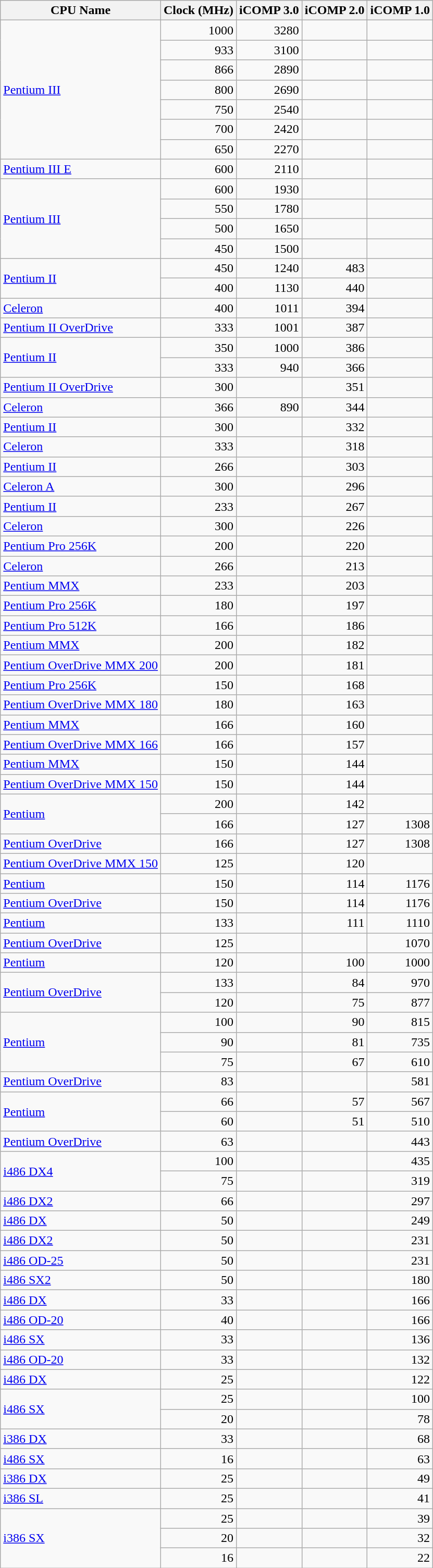<table class="wikitable" style="text-align:right">
<tr>
<th>CPU Name</th>
<th>Clock (MHz)</th>
<th>iCOMP 3.0</th>
<th>iCOMP 2.0</th>
<th>iCOMP 1.0</th>
</tr>
<tr>
<td align=left rowspan=7><a href='#'>Pentium III</a></td>
<td>1000</td>
<td>3280</td>
<td></td>
<td></td>
</tr>
<tr>
<td>933</td>
<td>3100</td>
<td></td>
<td></td>
</tr>
<tr>
<td>866</td>
<td>2890</td>
<td></td>
<td></td>
</tr>
<tr>
<td>800</td>
<td>2690</td>
<td></td>
<td></td>
</tr>
<tr>
<td>750</td>
<td>2540</td>
<td></td>
<td></td>
</tr>
<tr>
<td>700</td>
<td>2420</td>
<td></td>
<td></td>
</tr>
<tr>
<td>650</td>
<td>2270</td>
<td></td>
<td></td>
</tr>
<tr>
<td align=left><a href='#'>Pentium III E</a></td>
<td>600</td>
<td>2110</td>
<td></td>
<td></td>
</tr>
<tr>
<td align=left rowspan=4><a href='#'>Pentium III</a></td>
<td>600</td>
<td>1930</td>
<td></td>
<td></td>
</tr>
<tr>
<td>550</td>
<td>1780</td>
<td></td>
<td></td>
</tr>
<tr>
<td>500</td>
<td>1650</td>
<td></td>
<td></td>
</tr>
<tr>
<td>450</td>
<td>1500</td>
<td></td>
<td></td>
</tr>
<tr>
<td align=left rowspan=2><a href='#'>Pentium II</a></td>
<td>450</td>
<td>1240</td>
<td>483</td>
<td></td>
</tr>
<tr>
<td>400</td>
<td>1130</td>
<td>440</td>
<td></td>
</tr>
<tr>
<td align=left><a href='#'>Celeron</a></td>
<td>400</td>
<td>1011</td>
<td>394</td>
<td></td>
</tr>
<tr>
<td align=left><a href='#'>Pentium II OverDrive</a></td>
<td>333</td>
<td>1001</td>
<td>387</td>
<td></td>
</tr>
<tr>
<td align=left rowspan=2><a href='#'>Pentium II</a></td>
<td>350</td>
<td>1000</td>
<td>386</td>
<td></td>
</tr>
<tr>
<td>333</td>
<td>940</td>
<td>366</td>
<td></td>
</tr>
<tr>
<td align=left><a href='#'>Pentium II OverDrive</a></td>
<td>300</td>
<td></td>
<td>351</td>
<td></td>
</tr>
<tr>
<td align=left><a href='#'>Celeron</a></td>
<td>366</td>
<td>890</td>
<td>344</td>
<td></td>
</tr>
<tr>
<td align=left><a href='#'>Pentium II</a></td>
<td>300</td>
<td></td>
<td>332</td>
<td></td>
</tr>
<tr>
<td align=left><a href='#'>Celeron</a></td>
<td>333</td>
<td></td>
<td>318</td>
<td></td>
</tr>
<tr>
<td align=left><a href='#'>Pentium II</a></td>
<td>266</td>
<td></td>
<td>303</td>
<td></td>
</tr>
<tr>
<td align=left><a href='#'>Celeron A</a></td>
<td>300</td>
<td></td>
<td>296</td>
<td></td>
</tr>
<tr>
<td align=left><a href='#'>Pentium II</a></td>
<td>233</td>
<td></td>
<td>267</td>
<td></td>
</tr>
<tr>
<td align=left><a href='#'>Celeron</a></td>
<td>300</td>
<td></td>
<td>226</td>
<td></td>
</tr>
<tr>
<td align=left><a href='#'>Pentium Pro 256K</a></td>
<td>200</td>
<td></td>
<td>220</td>
<td></td>
</tr>
<tr>
<td align=left><a href='#'>Celeron</a></td>
<td>266</td>
<td></td>
<td>213</td>
<td></td>
</tr>
<tr>
<td align=left><a href='#'>Pentium MMX</a></td>
<td>233</td>
<td></td>
<td>203</td>
<td></td>
</tr>
<tr>
<td align=left><a href='#'>Pentium Pro 256K</a></td>
<td>180</td>
<td></td>
<td>197</td>
<td></td>
</tr>
<tr>
<td align=left><a href='#'>Pentium Pro 512K</a></td>
<td>166</td>
<td></td>
<td>186</td>
<td></td>
</tr>
<tr>
<td align=left><a href='#'>Pentium MMX</a></td>
<td>200</td>
<td></td>
<td>182</td>
<td></td>
</tr>
<tr>
<td align=left><a href='#'>Pentium OverDrive MMX 200</a></td>
<td>200</td>
<td></td>
<td>181</td>
<td></td>
</tr>
<tr>
<td align=left><a href='#'>Pentium Pro 256K</a></td>
<td>150</td>
<td></td>
<td>168</td>
<td></td>
</tr>
<tr>
<td align=left><a href='#'>Pentium OverDrive MMX 180</a></td>
<td>180</td>
<td></td>
<td>163</td>
<td></td>
</tr>
<tr>
<td align=left><a href='#'>Pentium MMX</a></td>
<td>166</td>
<td></td>
<td>160</td>
<td></td>
</tr>
<tr>
<td align=left><a href='#'>Pentium OverDrive MMX 166</a></td>
<td>166</td>
<td></td>
<td>157</td>
<td></td>
</tr>
<tr>
<td align=left><a href='#'>Pentium MMX</a></td>
<td>150</td>
<td></td>
<td>144</td>
<td></td>
</tr>
<tr>
<td align=left><a href='#'>Pentium OverDrive MMX 150</a></td>
<td>150</td>
<td></td>
<td>144</td>
<td></td>
</tr>
<tr>
<td align=left rowspan=2><a href='#'>Pentium</a></td>
<td>200</td>
<td></td>
<td>142</td>
<td></td>
</tr>
<tr>
<td>166</td>
<td></td>
<td>127</td>
<td>1308</td>
</tr>
<tr>
<td align=left><a href='#'>Pentium OverDrive</a></td>
<td>166</td>
<td></td>
<td>127</td>
<td>1308</td>
</tr>
<tr>
<td align=left><a href='#'>Pentium OverDrive MMX 150</a></td>
<td>125</td>
<td></td>
<td>120</td>
<td></td>
</tr>
<tr>
<td align=left><a href='#'>Pentium</a></td>
<td>150</td>
<td></td>
<td>114</td>
<td>1176</td>
</tr>
<tr>
<td align=left><a href='#'>Pentium OverDrive</a></td>
<td>150</td>
<td></td>
<td>114</td>
<td>1176</td>
</tr>
<tr>
<td align=left><a href='#'>Pentium</a></td>
<td>133</td>
<td></td>
<td>111</td>
<td>1110</td>
</tr>
<tr>
<td align=left><a href='#'>Pentium OverDrive</a></td>
<td>125</td>
<td></td>
<td></td>
<td>1070</td>
</tr>
<tr>
<td align=left><a href='#'>Pentium</a></td>
<td>120</td>
<td></td>
<td>100</td>
<td>1000</td>
</tr>
<tr>
<td align=left rowspan=2><a href='#'>Pentium OverDrive</a></td>
<td>133</td>
<td></td>
<td>84</td>
<td>970</td>
</tr>
<tr>
<td>120</td>
<td></td>
<td>75</td>
<td>877</td>
</tr>
<tr>
<td align=left rowspan=3><a href='#'>Pentium</a></td>
<td>100</td>
<td></td>
<td>90</td>
<td>815</td>
</tr>
<tr>
<td>90</td>
<td></td>
<td>81</td>
<td>735</td>
</tr>
<tr>
<td>75</td>
<td></td>
<td>67</td>
<td>610</td>
</tr>
<tr>
<td align=left><a href='#'>Pentium OverDrive</a></td>
<td>83</td>
<td></td>
<td></td>
<td>581</td>
</tr>
<tr>
<td align=left rowspan=2><a href='#'>Pentium</a></td>
<td>66</td>
<td></td>
<td>57</td>
<td>567</td>
</tr>
<tr>
<td>60</td>
<td></td>
<td>51</td>
<td>510</td>
</tr>
<tr>
<td align=left><a href='#'>Pentium OverDrive</a></td>
<td>63</td>
<td></td>
<td></td>
<td>443</td>
</tr>
<tr>
<td align=left rowspan=2><a href='#'>i486 DX4</a></td>
<td>100</td>
<td></td>
<td></td>
<td>435</td>
</tr>
<tr>
<td>75</td>
<td></td>
<td></td>
<td>319</td>
</tr>
<tr>
<td align=left><a href='#'>i486 DX2</a></td>
<td>66</td>
<td></td>
<td></td>
<td>297</td>
</tr>
<tr>
<td align=left><a href='#'>i486 DX</a></td>
<td>50</td>
<td></td>
<td></td>
<td>249</td>
</tr>
<tr>
<td align=left><a href='#'>i486 DX2</a></td>
<td>50</td>
<td></td>
<td></td>
<td>231</td>
</tr>
<tr>
<td align=left><a href='#'>i486 OD-25</a></td>
<td>50</td>
<td></td>
<td></td>
<td>231</td>
</tr>
<tr>
<td align=left><a href='#'>i486 SX2</a></td>
<td>50</td>
<td></td>
<td></td>
<td>180</td>
</tr>
<tr>
<td align=left><a href='#'>i486 DX</a></td>
<td>33</td>
<td></td>
<td></td>
<td>166</td>
</tr>
<tr>
<td align=left><a href='#'>i486 OD-20</a></td>
<td>40</td>
<td></td>
<td></td>
<td>166</td>
</tr>
<tr>
<td align=left><a href='#'>i486 SX</a></td>
<td>33</td>
<td></td>
<td></td>
<td>136</td>
</tr>
<tr>
<td align=left><a href='#'>i486 OD-20</a></td>
<td>33</td>
<td></td>
<td></td>
<td>132</td>
</tr>
<tr>
<td align=left><a href='#'>i486 DX</a></td>
<td>25</td>
<td></td>
<td></td>
<td>122</td>
</tr>
<tr>
<td align=left rowspan=2><a href='#'>i486 SX</a></td>
<td>25</td>
<td></td>
<td></td>
<td>100</td>
</tr>
<tr>
<td>20</td>
<td></td>
<td></td>
<td>78</td>
</tr>
<tr>
<td align=left><a href='#'>i386 DX</a></td>
<td>33</td>
<td></td>
<td></td>
<td>68</td>
</tr>
<tr>
<td align=left><a href='#'>i486 SX</a></td>
<td>16</td>
<td></td>
<td></td>
<td>63</td>
</tr>
<tr>
<td align=left><a href='#'>i386 DX</a></td>
<td>25</td>
<td></td>
<td></td>
<td>49</td>
</tr>
<tr>
<td align=left><a href='#'>i386 SL</a></td>
<td>25</td>
<td></td>
<td></td>
<td>41</td>
</tr>
<tr>
<td align=left rowspan=3><a href='#'>i386 SX</a></td>
<td>25</td>
<td></td>
<td></td>
<td>39</td>
</tr>
<tr>
<td>20</td>
<td></td>
<td></td>
<td>32</td>
</tr>
<tr>
<td>16</td>
<td></td>
<td></td>
<td>22</td>
</tr>
</table>
